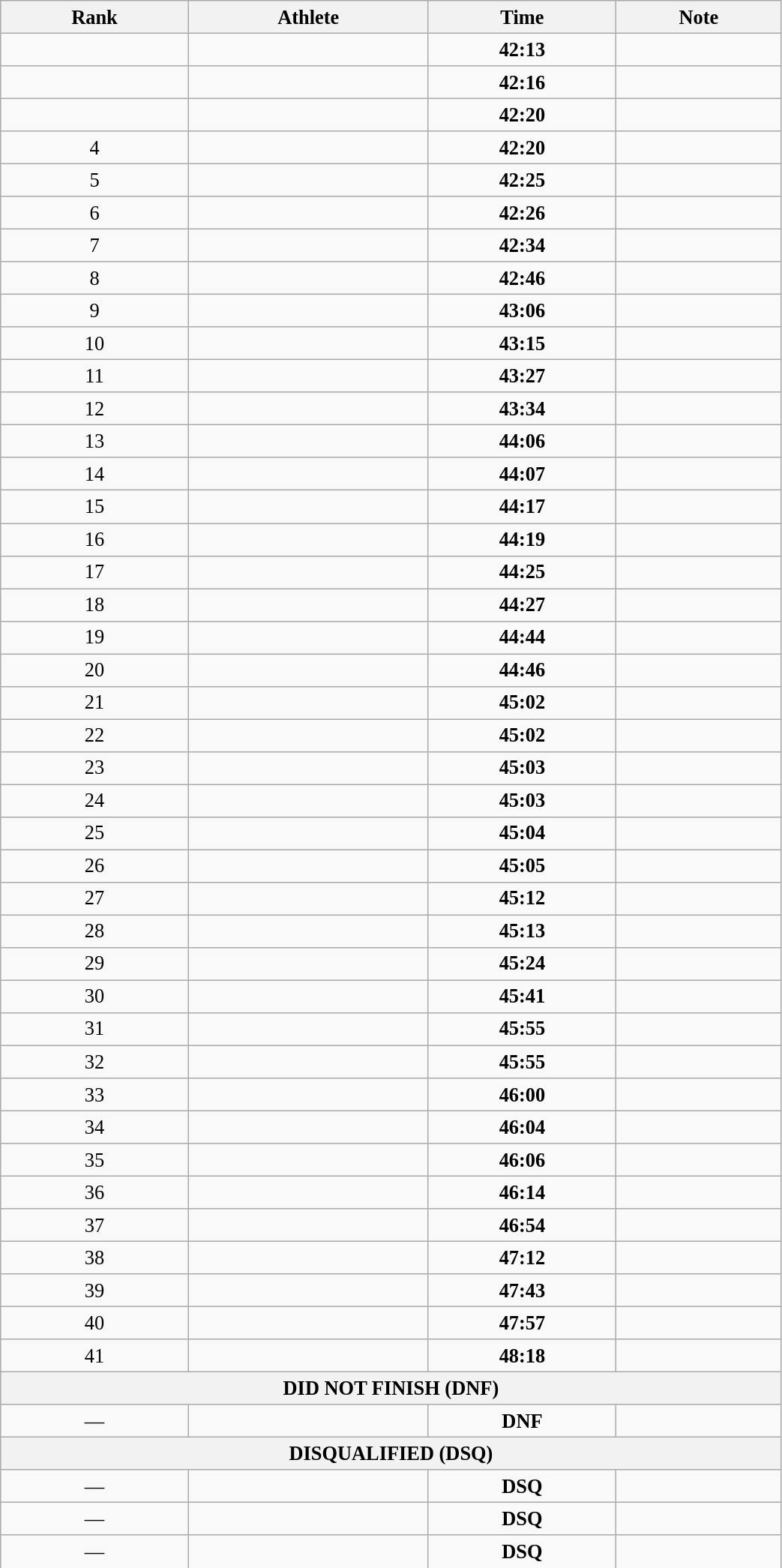<table class="wikitable" style=" text-align:center; font-size:110%;" width="55%">
<tr>
<th>Rank</th>
<th>Athlete</th>
<th>Time</th>
<th>Note</th>
</tr>
<tr>
<td></td>
<td align=left></td>
<td><strong>42:13</strong></td>
<td></td>
</tr>
<tr>
<td></td>
<td align=left></td>
<td><strong>42:16</strong></td>
<td></td>
</tr>
<tr>
<td></td>
<td align=left></td>
<td><strong>42:20</strong></td>
<td></td>
</tr>
<tr>
<td>4</td>
<td align=left></td>
<td><strong>42:20</strong></td>
<td></td>
</tr>
<tr>
<td>5</td>
<td align=left></td>
<td><strong>42:25</strong></td>
<td></td>
</tr>
<tr>
<td>6</td>
<td align=left></td>
<td><strong>42:26</strong></td>
<td></td>
</tr>
<tr>
<td>7</td>
<td align=left></td>
<td><strong>42:34</strong></td>
<td></td>
</tr>
<tr>
<td>8</td>
<td align=left></td>
<td><strong>42:46</strong></td>
<td></td>
</tr>
<tr>
<td>9</td>
<td align=left></td>
<td><strong>43:06</strong></td>
<td></td>
</tr>
<tr>
<td>10</td>
<td align=left></td>
<td><strong>43:15</strong></td>
<td></td>
</tr>
<tr>
<td>11</td>
<td align=left></td>
<td><strong>43:27</strong></td>
<td></td>
</tr>
<tr>
<td>12</td>
<td align=left></td>
<td><strong>43:34</strong></td>
<td></td>
</tr>
<tr>
<td>13</td>
<td align=left></td>
<td><strong>44:06</strong></td>
<td></td>
</tr>
<tr>
<td>14</td>
<td align=left></td>
<td><strong>44:07</strong></td>
<td></td>
</tr>
<tr>
<td>15</td>
<td align=left></td>
<td><strong>44:17</strong></td>
<td></td>
</tr>
<tr>
<td>16</td>
<td align=left></td>
<td><strong>44:19</strong></td>
<td></td>
</tr>
<tr>
<td>17</td>
<td align=left></td>
<td><strong>44:25</strong></td>
<td></td>
</tr>
<tr>
<td>18</td>
<td align=left></td>
<td><strong>44:27</strong></td>
<td></td>
</tr>
<tr>
<td>19</td>
<td align=left></td>
<td><strong>44:44</strong></td>
<td></td>
</tr>
<tr>
<td>20</td>
<td align=left></td>
<td><strong>44:46</strong></td>
<td></td>
</tr>
<tr>
<td>21</td>
<td align=left></td>
<td><strong>45:02</strong></td>
<td></td>
</tr>
<tr>
<td>22</td>
<td align=left></td>
<td><strong>45:02</strong></td>
<td></td>
</tr>
<tr>
<td>23</td>
<td align=left></td>
<td><strong>45:03</strong></td>
<td></td>
</tr>
<tr>
<td>24</td>
<td align=left></td>
<td><strong>45:03</strong></td>
<td></td>
</tr>
<tr>
<td>25</td>
<td align=left></td>
<td><strong>45:04</strong></td>
<td></td>
</tr>
<tr>
<td>26</td>
<td align=left></td>
<td><strong>45:05</strong></td>
<td></td>
</tr>
<tr>
<td>27</td>
<td align=left></td>
<td><strong>45:12</strong></td>
<td></td>
</tr>
<tr>
<td>28</td>
<td align=left></td>
<td><strong>45:13</strong></td>
<td></td>
</tr>
<tr>
<td>29</td>
<td align=left></td>
<td><strong>45:24</strong></td>
<td></td>
</tr>
<tr>
<td>30</td>
<td align=left></td>
<td><strong>45:41</strong></td>
<td></td>
</tr>
<tr>
<td>31</td>
<td align=left></td>
<td><strong>45:55</strong></td>
<td></td>
</tr>
<tr>
<td>32</td>
<td align=left></td>
<td><strong>45:55</strong></td>
<td></td>
</tr>
<tr>
<td>33</td>
<td align=left></td>
<td><strong>46:00</strong></td>
<td></td>
</tr>
<tr>
<td>34</td>
<td align=left></td>
<td><strong>46:04</strong></td>
<td></td>
</tr>
<tr>
<td>35</td>
<td align=left></td>
<td><strong>46:06</strong></td>
<td></td>
</tr>
<tr>
<td>36</td>
<td align=left></td>
<td><strong>46:14</strong></td>
<td></td>
</tr>
<tr>
<td>37</td>
<td align=left></td>
<td><strong>46:54</strong></td>
<td></td>
</tr>
<tr>
<td>38</td>
<td align=left></td>
<td><strong>47:12</strong></td>
<td></td>
</tr>
<tr>
<td>39</td>
<td align=left></td>
<td><strong>47:43</strong></td>
<td></td>
</tr>
<tr>
<td>40</td>
<td align=left></td>
<td><strong>47:57</strong></td>
<td></td>
</tr>
<tr>
<td>41</td>
<td align=left></td>
<td><strong>48:18</strong></td>
</tr>
<tr>
<th colspan="4">DID NOT FINISH (DNF)</th>
</tr>
<tr>
<td>—</td>
<td align=left></td>
<td><strong>DNF</strong></td>
<td></td>
</tr>
<tr>
<th colspan="4">DISQUALIFIED (DSQ)</th>
</tr>
<tr>
<td>—</td>
<td align=left></td>
<td><strong>DSQ</strong></td>
<td></td>
</tr>
<tr>
<td>—</td>
<td align=left></td>
<td><strong>DSQ</strong></td>
<td></td>
</tr>
<tr>
<td>—</td>
<td align=left></td>
<td><strong>DSQ</strong></td>
<td></td>
</tr>
</table>
